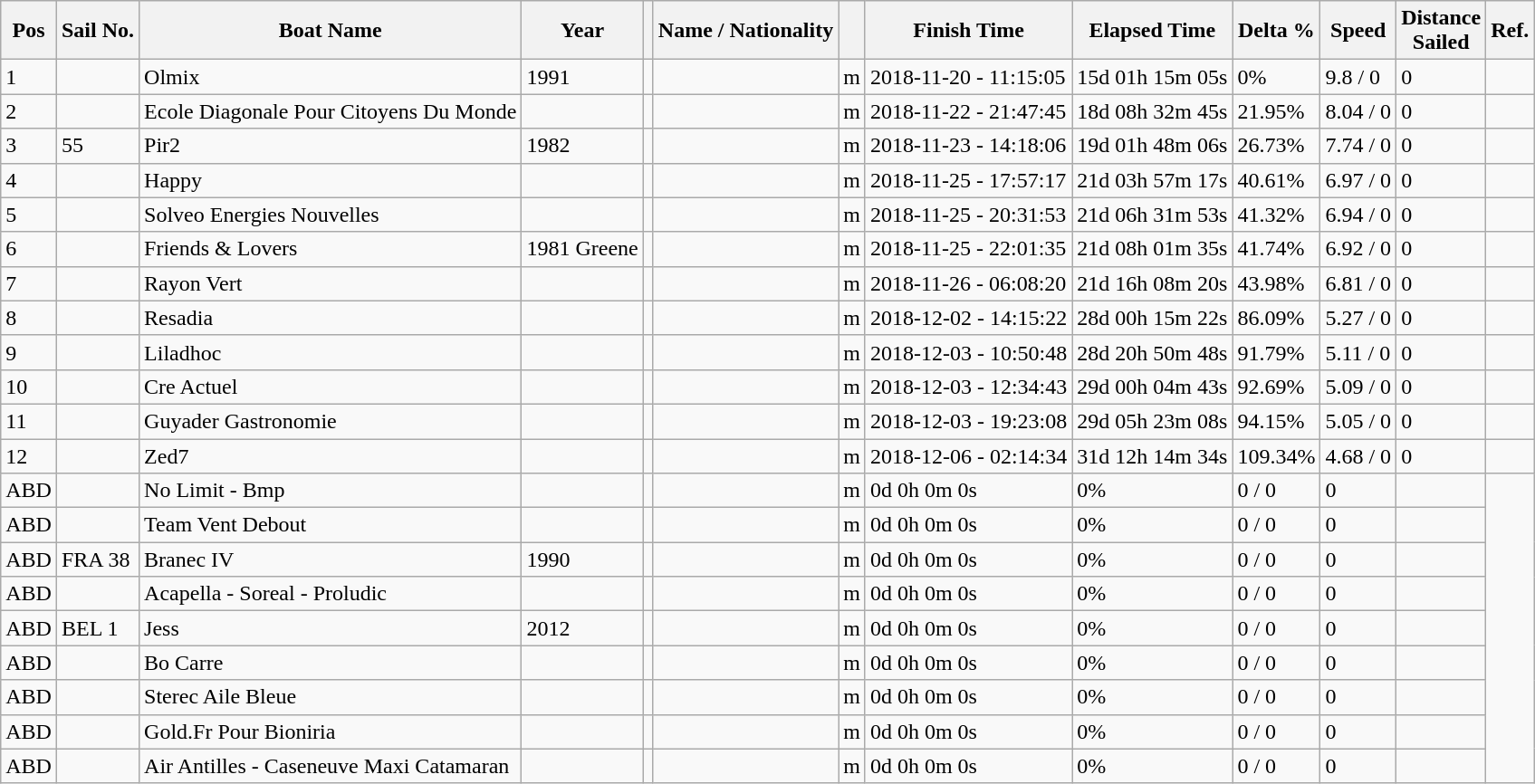<table class="wikitable">
<tr>
<th>Pos</th>
<th>Sail No.</th>
<th>Boat Name</th>
<th>Year</th>
<th></th>
<th>Name / Nationality</th>
<th></th>
<th>Finish Time</th>
<th>Elapsed Time</th>
<th>Delta %</th>
<th>Speed</th>
<th>Distance <br>Sailed</th>
<th>Ref.</th>
</tr>
<tr>
<td>1</td>
<td></td>
<td>Olmix</td>
<td>1991</td>
<td></td>
<td></td>
<td>m </td>
<td>2018-11-20 - 11:15:05</td>
<td>15d 01h 15m 05s</td>
<td>0%</td>
<td>9.8 / 0</td>
<td>0</td>
<td></td>
</tr>
<tr>
<td>2</td>
<td></td>
<td>Ecole Diagonale Pour Citoyens Du Monde</td>
<td></td>
<td></td>
<td></td>
<td>m </td>
<td>2018-11-22 - 21:47:45</td>
<td>18d 08h 32m 45s</td>
<td>21.95%</td>
<td>8.04 / 0</td>
<td>0</td>
<td></td>
</tr>
<tr>
<td>3</td>
<td>55</td>
<td Multi 50 Decouvert>Pir2</td>
<td>1982</td>
<td></td>
<td></td>
<td>m </td>
<td>2018-11-23 - 14:18:06</td>
<td>19d 01h 48m 06s</td>
<td>26.73%</td>
<td>7.74 / 0</td>
<td>0</td>
<td></td>
</tr>
<tr>
<td>4</td>
<td></td>
<td>Happy</td>
<td></td>
<td></td>
<td></td>
<td>m </td>
<td>2018-11-25 - 17:57:17</td>
<td>21d 03h 57m 17s</td>
<td>40.61%</td>
<td>6.97 / 0</td>
<td>0</td>
<td></td>
</tr>
<tr>
<td>5</td>
<td></td>
<td>Solveo Energies Nouvelles</td>
<td></td>
<td></td>
<td></td>
<td>m </td>
<td>2018-11-25 - 20:31:53</td>
<td>21d 06h 31m 53s</td>
<td>41.32%</td>
<td>6.94 / 0</td>
<td>0</td>
<td></td>
</tr>
<tr>
<td>6</td>
<td></td>
<td>Friends & Lovers</td>
<td>1981 Greene</td>
<td></td>
<td></td>
<td>m </td>
<td>2018-11-25 - 22:01:35</td>
<td>21d 08h 01m 35s</td>
<td>41.74%</td>
<td>6.92 / 0</td>
<td>0</td>
<td></td>
</tr>
<tr>
<td>7</td>
<td></td>
<td>Rayon Vert</td>
<td></td>
<td></td>
<td></td>
<td>m </td>
<td>2018-11-26 - 06:08:20</td>
<td>21d 16h 08m 20s</td>
<td>43.98%</td>
<td>6.81 / 0</td>
<td>0</td>
<td></td>
</tr>
<tr>
<td>8</td>
<td></td>
<td>Resadia</td>
<td></td>
<td></td>
<td></td>
<td>m </td>
<td>2018-12-02 - 14:15:22</td>
<td>28d 00h 15m 22s</td>
<td>86.09%</td>
<td>5.27 / 0</td>
<td>0</td>
<td></td>
</tr>
<tr>
<td>9</td>
<td></td>
<td>Liladhoc</td>
<td></td>
<td></td>
<td></td>
<td>m </td>
<td>2018-12-03 - 10:50:48</td>
<td>28d 20h 50m 48s</td>
<td>91.79%</td>
<td>5.11 / 0</td>
<td>0</td>
<td></td>
</tr>
<tr>
<td>10</td>
<td></td>
<td>Cre Actuel</td>
<td></td>
<td></td>
<td></td>
<td>m </td>
<td>2018-12-03 - 12:34:43</td>
<td>29d 00h 04m 43s</td>
<td>92.69%</td>
<td>5.09 / 0</td>
<td>0</td>
<td></td>
</tr>
<tr>
<td>11</td>
<td></td>
<td>Guyader Gastronomie</td>
<td></td>
<td></td>
<td></td>
<td>m </td>
<td>2018-12-03 - 19:23:08</td>
<td>29d 05h 23m 08s</td>
<td>94.15%</td>
<td>5.05 / 0</td>
<td>0</td>
<td></td>
</tr>
<tr>
<td>12</td>
<td></td>
<td>Zed7</td>
<td></td>
<td></td>
<td></td>
<td>m </td>
<td>2018-12-06 - 02:14:34</td>
<td>31d 12h 14m 34s</td>
<td>109.34%</td>
<td>4.68 / 0</td>
<td>0</td>
<td></td>
</tr>
<tr>
<td>ABD</td>
<td></td>
<td>No Limit - Bmp</td>
<td></td>
<td></td>
<td></td>
<td>m </td>
<td>0d 0h 0m 0s</td>
<td>0%</td>
<td>0 / 0</td>
<td>0</td>
<td></td>
</tr>
<tr>
<td>ABD</td>
<td></td>
<td>Team Vent Debout</td>
<td></td>
<td></td>
<td></td>
<td>m </td>
<td>0d 0h 0m 0s</td>
<td>0%</td>
<td>0 / 0</td>
<td>0</td>
<td></td>
</tr>
<tr>
<td>ABD</td>
<td>FRA 38</td>
<td Multi 50 Branec>Branec IV</td>
<td>1990</td>
<td></td>
<td></td>
<td>m </td>
<td>0d 0h 0m 0s</td>
<td>0%</td>
<td>0 / 0</td>
<td>0</td>
<td></td>
</tr>
<tr>
<td>ABD</td>
<td></td>
<td>Acapella - Soreal - Proludic</td>
<td></td>
<td></td>
<td></td>
<td>m </td>
<td>0d 0h 0m 0s</td>
<td>0%</td>
<td>0 / 0</td>
<td>0</td>
<td></td>
</tr>
<tr>
<td>ABD</td>
<td>BEL 1</td>
<td>Jess</td>
<td>2012</td>
<td></td>
<td></td>
<td>m </td>
<td>0d 0h 0m 0s</td>
<td>0%</td>
<td>0 / 0</td>
<td>0</td>
<td></td>
</tr>
<tr>
<td>ABD</td>
<td></td>
<td>Bo Carre</td>
<td></td>
<td></td>
<td></td>
<td>m </td>
<td>0d 0h 0m 0s</td>
<td>0%</td>
<td>0 / 0</td>
<td>0</td>
<td></td>
</tr>
<tr>
<td>ABD</td>
<td></td>
<td>Sterec Aile Bleue</td>
<td></td>
<td></td>
<td></td>
<td>m </td>
<td>0d 0h 0m 0s</td>
<td>0%</td>
<td>0 / 0</td>
<td>0</td>
<td></td>
</tr>
<tr>
<td>ABD</td>
<td></td>
<td>Gold.Fr Pour Bioniria</td>
<td></td>
<td></td>
<td></td>
<td>m </td>
<td>0d 0h 0m 0s</td>
<td>0%</td>
<td>0 / 0</td>
<td>0</td>
<td></td>
</tr>
<tr>
<td>ABD</td>
<td></td>
<td>Air Antilles - Caseneuve Maxi Catamaran</td>
<td></td>
<td></td>
<td></td>
<td>m </td>
<td>0d 0h 0m 0s</td>
<td>0%</td>
<td>0 / 0</td>
<td>0</td>
<td></td>
</tr>
</table>
